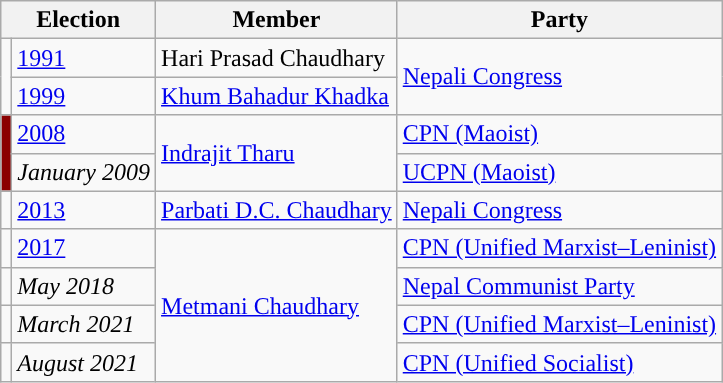<table class="wikitable">
<tr>
<th colspan="2">Election</th>
<th>Member</th>
<th>Party</th>
</tr>
<tr>
<td rowspan="2" style="background-color:"></td>
<td><a href='#'>1991</a></td>
<td>Hari Prasad Chaudhary</td>
<td rowspan="2"><a href='#'>Nepali Congress</a></td>
</tr>
<tr>
<td><a href='#'>1999</a></td>
<td><a href='#'>Khum Bahadur Khadka</a></td>
</tr>
<tr>
<td rowspan="2" style="background-color:darkred"></td>
<td><a href='#'>2008</a></td>
<td rowspan="2"><a href='#'>Indrajit Tharu</a></td>
<td><a href='#'>CPN (Maoist)</a></td>
</tr>
<tr>
<td><em>January 2009</em></td>
<td><a href='#'>UCPN (Maoist)</a></td>
</tr>
<tr>
<td style="background-color:"></td>
<td><a href='#'>2013</a></td>
<td><a href='#'>Parbati D.C. Chaudhary</a></td>
<td><a href='#'>Nepali Congress</a></td>
</tr>
<tr>
<td style="background-color:"></td>
<td><a href='#'>2017</a></td>
<td rowspan="4"><a href='#'>Metmani Chaudhary</a></td>
<td><a href='#'>CPN (Unified Marxist–Leninist)</a></td>
</tr>
<tr>
<td style="background-color:"></td>
<td><em>May 2018</em></td>
<td><a href='#'>Nepal Communist Party</a></td>
</tr>
<tr>
<td style="background-color:"></td>
<td><em>March 2021</em></td>
<td><a href='#'>CPN (Unified Marxist–Leninist)</a></td>
</tr>
<tr>
<td style="background-color:"></td>
<td><em>August 2021</em></td>
<td><a href='#'>CPN (Unified Socialist)</a></td>
</tr>
</table>
